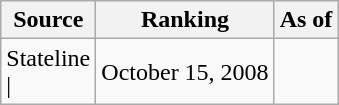<table class="wikitable" style="text-align:center">
<tr>
<th>Source</th>
<th>Ranking</th>
<th>As of</th>
</tr>
<tr>
<td style="text-align:left">Stateline<br>| </td>
<td>October 15, 2008</td>
</tr>
</table>
